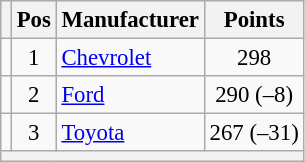<table class="wikitable" style="font-size: 95%">
<tr>
<th></th>
<th>Pos</th>
<th>Manufacturer</th>
<th>Points</th>
</tr>
<tr>
<td align="left"></td>
<td style="text-align:center;">1</td>
<td><a href='#'>Chevrolet</a></td>
<td style="text-align:center;">298</td>
</tr>
<tr>
<td align="left"></td>
<td style="text-align:center;">2</td>
<td><a href='#'>Ford</a></td>
<td style="text-align:center;">290 (–8)</td>
</tr>
<tr>
<td align="left"></td>
<td style="text-align:center;">3</td>
<td><a href='#'>Toyota</a></td>
<td style="text-align:center;">267 (–31)</td>
</tr>
<tr class="sortbottom">
<th colspan="9"></th>
</tr>
</table>
